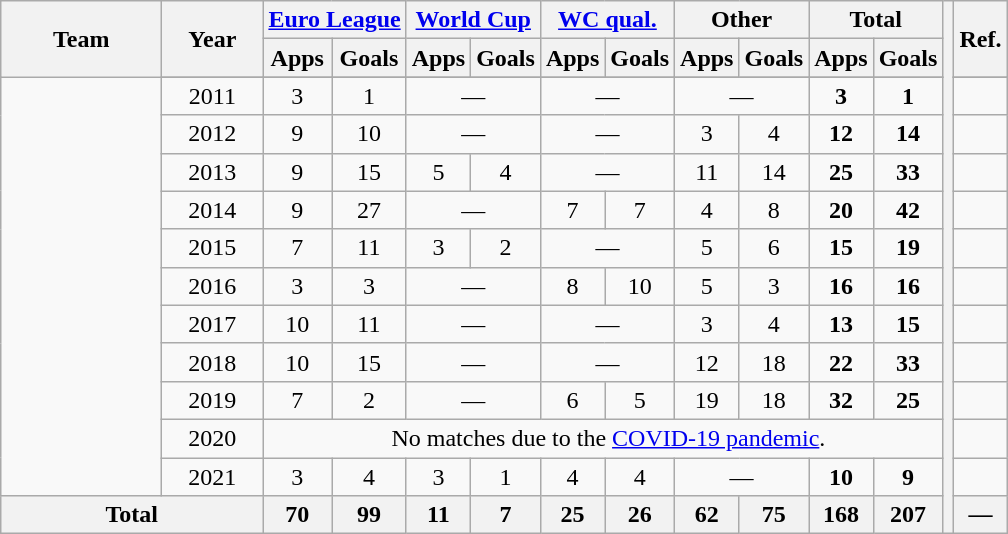<table class="wikitable" style="text-align:center;">
<tr>
<th rowspan=2 width=100>Team</th>
<th rowspan=2 width=60>Year</th>
<th colspan=2><a href='#'>Euro League</a></th>
<th colspan=2><a href='#'>World Cup</a></th>
<th colspan=2><a href='#'>WC qual.</a></th>
<th colspan=2>Other</th>
<th colspan=2>Total</th>
<th rowspan=15></th>
<th rowspan=2>Ref.</th>
</tr>
<tr>
<th>Apps</th>
<th>Goals</th>
<th>Apps</th>
<th>Goals</th>
<th>Apps</th>
<th>Goals</th>
<th>Apps</th>
<th>Goals</th>
<th>Apps</th>
<th>Goals</th>
</tr>
<tr>
<td rowspan="12"><strong></strong></td>
</tr>
<tr>
<td>2011</td>
<td>3</td>
<td>1</td>
<td colspan=2>—</td>
<td colspan=2>—</td>
<td colspan=2>—</td>
<td><strong>3</strong></td>
<td><strong>1</strong></td>
<td></td>
</tr>
<tr>
<td>2012</td>
<td>9</td>
<td>10</td>
<td colspan=2>—</td>
<td colspan=2>—</td>
<td>3</td>
<td>4</td>
<td><strong>12</strong></td>
<td><strong>14</strong></td>
<td></td>
</tr>
<tr>
<td>2013</td>
<td>9</td>
<td>15</td>
<td>5</td>
<td>4</td>
<td colspan=2>—</td>
<td>11</td>
<td>14</td>
<td><strong>25</strong></td>
<td><strong>33</strong></td>
<td></td>
</tr>
<tr>
<td>2014</td>
<td>9</td>
<td>27</td>
<td colspan=2>—</td>
<td>7</td>
<td>7</td>
<td>4</td>
<td>8</td>
<td><strong>20</strong></td>
<td><strong>42</strong></td>
<td></td>
</tr>
<tr>
<td>2015</td>
<td>7</td>
<td>11</td>
<td>3</td>
<td>2</td>
<td colspan=2>—</td>
<td>5</td>
<td>6</td>
<td><strong>15</strong></td>
<td><strong>19</strong></td>
<td></td>
</tr>
<tr>
<td>2016</td>
<td>3</td>
<td>3</td>
<td colspan=2>—</td>
<td>8</td>
<td>10</td>
<td>5</td>
<td>3</td>
<td><strong>16</strong></td>
<td><strong>16</strong></td>
<td></td>
</tr>
<tr>
<td>2017</td>
<td>10</td>
<td>11</td>
<td colspan=2>—</td>
<td colspan=2>—</td>
<td>3</td>
<td>4</td>
<td><strong>13</strong></td>
<td><strong>15</strong></td>
<td></td>
</tr>
<tr>
<td>2018</td>
<td>10</td>
<td>15</td>
<td colspan=2>—</td>
<td colspan=2>—</td>
<td>12</td>
<td>18</td>
<td><strong>22</strong></td>
<td><strong>33</strong></td>
<td></td>
</tr>
<tr>
<td>2019</td>
<td>7</td>
<td>2</td>
<td colspan=2>—</td>
<td>6</td>
<td>5</td>
<td>19</td>
<td>18</td>
<td><strong>32</strong></td>
<td><strong>25</strong></td>
<td></td>
</tr>
<tr>
<td>2020</td>
<td colspan=11>No matches due to the <a href='#'>COVID-19 pandemic</a>.</td>
</tr>
<tr>
<td>2021</td>
<td>3</td>
<td>4</td>
<td>3</td>
<td>1</td>
<td>4</td>
<td>4</td>
<td colspan=2>—</td>
<td><strong>10</strong></td>
<td><strong>9</strong></td>
<td></td>
</tr>
<tr>
<th colspan=2>Total</th>
<th>70</th>
<th>99</th>
<th>11</th>
<th>7</th>
<th>25</th>
<th>26</th>
<th>62</th>
<th>75</th>
<th>168</th>
<th>207</th>
<th>—</th>
</tr>
</table>
